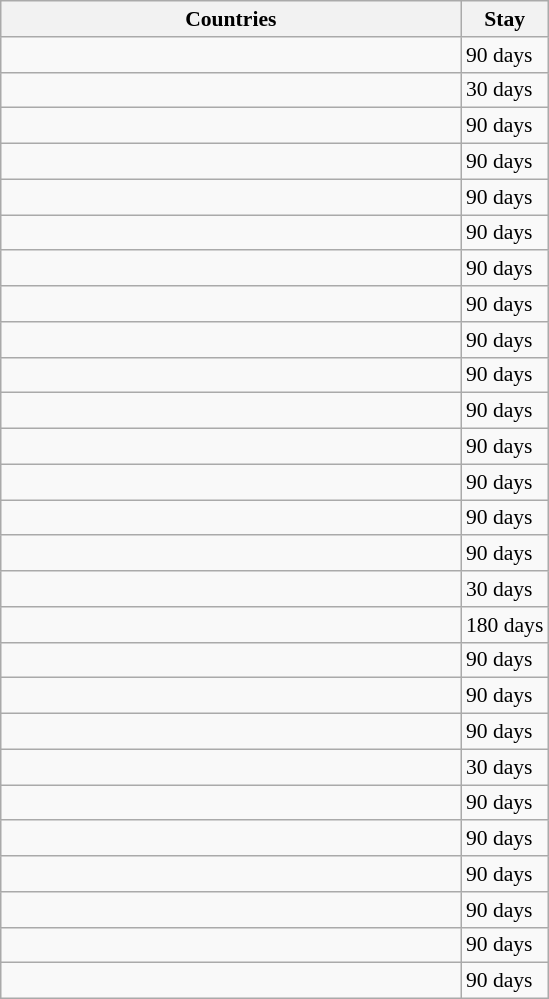<table class="wikitable" style="font-size:90%">
<tr>
<th style="width:300px;">Countries</th>
<th>Stay</th>
</tr>
<tr>
<td></td>
<td>90 days</td>
</tr>
<tr>
<td></td>
<td>30 days</td>
</tr>
<tr>
<td></td>
<td>90 days</td>
</tr>
<tr>
<td></td>
<td>90 days</td>
</tr>
<tr>
<td></td>
<td>90 days</td>
</tr>
<tr>
<td></td>
<td>90 days</td>
</tr>
<tr>
<td></td>
<td>90 days</td>
</tr>
<tr>
<td></td>
<td>90 days</td>
</tr>
<tr>
<td></td>
<td>90 days</td>
</tr>
<tr>
<td></td>
<td>90 days</td>
</tr>
<tr>
<td></td>
<td>90 days</td>
</tr>
<tr>
<td></td>
<td>90 days</td>
</tr>
<tr>
<td></td>
<td>90 days</td>
</tr>
<tr>
<td></td>
<td>90 days</td>
</tr>
<tr>
<td></td>
<td>90 days</td>
</tr>
<tr>
<td></td>
<td>30 days</td>
</tr>
<tr>
<td></td>
<td>180 days</td>
</tr>
<tr>
<td></td>
<td>90 days</td>
</tr>
<tr>
<td></td>
<td>90 days</td>
</tr>
<tr>
<td></td>
<td>90 days</td>
</tr>
<tr>
<td></td>
<td>30 days</td>
</tr>
<tr>
<td></td>
<td>90 days</td>
</tr>
<tr>
<td></td>
<td>90 days</td>
</tr>
<tr>
<td></td>
<td>90 days</td>
</tr>
<tr>
<td></td>
<td>90 days</td>
</tr>
<tr>
<td></td>
<td>90 days</td>
</tr>
<tr>
<td></td>
<td>90 days</td>
</tr>
</table>
